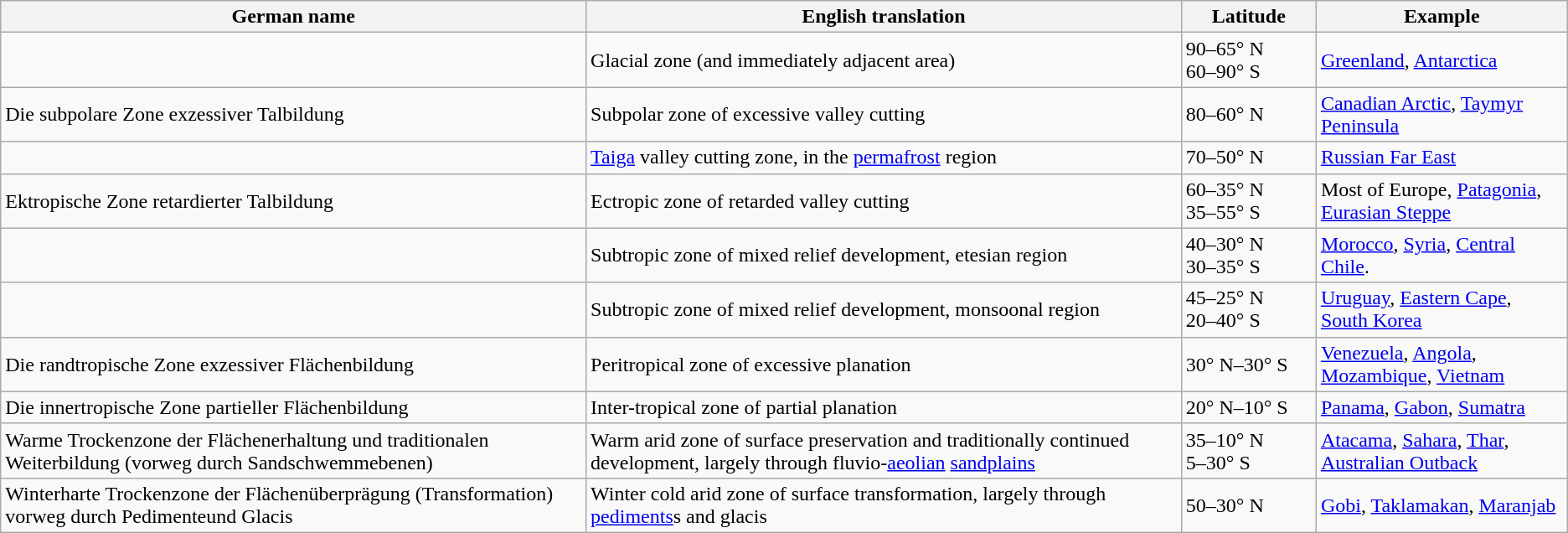<table class="wikitable mw-collapsible mw-collapsed">
<tr>
<th>German name</th>
<th>English translation</th>
<th scope="col" style="width: 100px;">Latitude</th>
<th>Example</th>
</tr>
<tr>
<td></td>
<td>Glacial zone (and immediately adjacent area)</td>
<td>90–65° N<br>60–90° S</td>
<td><a href='#'>Greenland</a>, <a href='#'>Antarctica</a></td>
</tr>
<tr>
<td>Die subpolare Zone exzessiver Talbildung</td>
<td>Subpolar zone of excessive valley cutting</td>
<td>80–60° N</td>
<td><a href='#'>Canadian Arctic</a>, <a href='#'>Taymyr Peninsula</a></td>
</tr>
<tr>
<td></td>
<td><a href='#'>Taiga</a> valley cutting zone, in the <a href='#'>permafrost</a> region</td>
<td>70–50° N</td>
<td><a href='#'>Russian Far East</a></td>
</tr>
<tr>
<td>Ektropische Zone retardierter Talbildung</td>
<td>Ectropic zone of retarded  valley  cutting</td>
<td>60–35° N<br>35–55° S</td>
<td>Most of Europe, <a href='#'>Patagonia</a>, <a href='#'>Eurasian Steppe</a></td>
</tr>
<tr>
<td></td>
<td>Subtropic zone of mixed relief development, etesian region</td>
<td>40–30° N<br>30–35° S</td>
<td><a href='#'>Morocco</a>, <a href='#'>Syria</a>, <a href='#'>Central Chile</a>.</td>
</tr>
<tr>
<td></td>
<td>Subtropic zone of mixed relief development, monsoonal region</td>
<td>45–25° N<br>20–40° S</td>
<td><a href='#'>Uruguay</a>, <a href='#'>Eastern Cape</a>, <a href='#'>South Korea</a></td>
</tr>
<tr>
<td>Die randtropische Zone exzessiver Flächenbildung</td>
<td>Peritropical zone of excessive planation</td>
<td>30° N–30° S</td>
<td><a href='#'>Venezuela</a>, <a href='#'>Angola</a>, <a href='#'>Mozambique</a>, <a href='#'>Vietnam</a></td>
</tr>
<tr>
<td>Die innertropische Zone partieller Flächenbildung</td>
<td>Inter-tropical zone of partial planation</td>
<td>20° N–10° S</td>
<td><a href='#'>Panama</a>, <a href='#'>Gabon</a>, <a href='#'>Sumatra</a></td>
</tr>
<tr>
<td>Warme Trockenzone der Flächenerhaltung und traditionalen Weiterbildung (vorweg durch Sandschwemmebenen)</td>
<td>Warm arid zone of surface preservation and traditionally continued development, largely through fluvio-<a href='#'>aeolian</a> <a href='#'>sandplains</a></td>
<td>35–10° N<br>5–30° S</td>
<td><a href='#'>Atacama</a>, <a href='#'>Sahara</a>, <a href='#'>Thar</a>, <a href='#'>Australian Outback</a></td>
</tr>
<tr>
<td>Winterharte  Trockenzone  der  Flächenüberprägung  (Transformation)  vorweg  durch Pedimenteund Glacis</td>
<td>Winter cold arid zone of surface transformation, largely through <a href='#'>pediments</a>s and glacis</td>
<td>50–30° N</td>
<td><a href='#'>Gobi</a>, <a href='#'>Taklamakan</a>, <a href='#'>Maranjab</a></td>
</tr>
</table>
